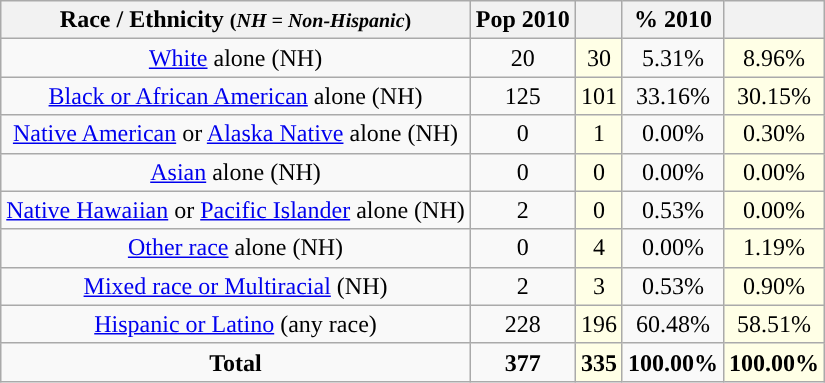<table class="wikitable" style="text-align:center;">
<tr>
<th>Race / Ethnicity <small>(<em>NH = Non-Hispanic</em>)</small></th>
<th>Pop 2010</th>
<th></th>
<th>% 2010</th>
<th></th>
</tr>
<tr>
<td><a href='#'>White</a> alone (NH)</td>
<td>20</td>
<td style='background: #ffffe6;'>30</td>
<td>5.31%</td>
<td style='background: #ffffe6;'>8.96%</td>
</tr>
<tr>
<td><a href='#'>Black or African American</a> alone (NH)</td>
<td>125</td>
<td style='background: #ffffe6;'>101</td>
<td>33.16%</td>
<td style='background: #ffffe6;'>30.15%</td>
</tr>
<tr>
<td><a href='#'>Native American</a> or <a href='#'>Alaska Native</a> alone (NH)</td>
<td>0</td>
<td style='background: #ffffe6;'>1</td>
<td>0.00%</td>
<td style='background: #ffffe6;'>0.30%</td>
</tr>
<tr>
<td><a href='#'>Asian</a> alone (NH)</td>
<td>0</td>
<td style='background: #ffffe6;'>0</td>
<td>0.00%</td>
<td style='background: #ffffe6;'>0.00%</td>
</tr>
<tr>
<td><a href='#'>Native Hawaiian</a> or <a href='#'>Pacific Islander</a> alone (NH)</td>
<td>2</td>
<td style='background: #ffffe6;'>0</td>
<td>0.53%</td>
<td style='background: #ffffe6;'>0.00%</td>
</tr>
<tr>
<td><a href='#'>Other race</a> alone (NH)</td>
<td>0</td>
<td style='background: #ffffe6;'>4</td>
<td>0.00%</td>
<td style='background: #ffffe6;'>1.19%</td>
</tr>
<tr>
<td><a href='#'>Mixed race or Multiracial</a> (NH)</td>
<td>2</td>
<td style='background: #ffffe6;'>3</td>
<td>0.53%</td>
<td style='background: #ffffe6;'>0.90%</td>
</tr>
<tr>
<td><a href='#'>Hispanic or Latino</a> (any race)</td>
<td>228</td>
<td style='background: #ffffe6;'>196</td>
<td>60.48%</td>
<td style='background: #ffffe6;'>58.51%</td>
</tr>
<tr>
<td><strong>Total</strong></td>
<td><strong>377</strong></td>
<td style='background: #ffffe6;'><strong>335</strong></td>
<td><strong>100.00%</strong></td>
<td style='background: #ffffe6;'><strong>100.00%</strong></td>
</tr>
</table>
